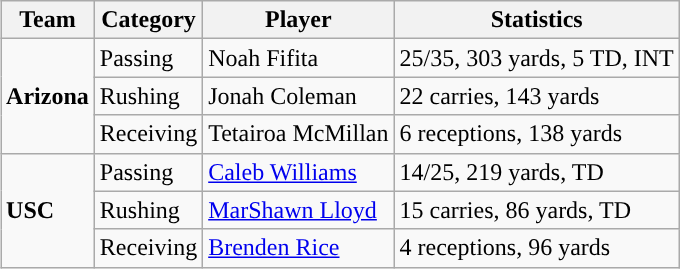<table class="wikitable" style="float: right;">
<tr>
<th>Team</th>
<th>Category</th>
<th>Player</th>
<th>Statistics</th>
</tr>
<tr>
<td rowspan=3><strong>Arizona</strong></td>
<td>Passing</td>
<td>Noah Fifita</td>
<td>25/35, 303 yards, 5 TD, INT</td>
</tr>
<tr>
<td>Rushing</td>
<td>Jonah Coleman</td>
<td>22 carries, 143 yards</td>
</tr>
<tr>
<td>Receiving</td>
<td>Tetairoa McMillan</td>
<td>6 receptions, 138 yards</td>
</tr>
<tr>
<td rowspan=3><strong>USC</strong></td>
<td>Passing</td>
<td><a href='#'>Caleb Williams</a></td>
<td>14/25, 219 yards, TD</td>
</tr>
<tr>
<td>Rushing</td>
<td><a href='#'>MarShawn Lloyd</a></td>
<td>15 carries, 86 yards, TD</td>
</tr>
<tr>
<td>Receiving</td>
<td><a href='#'>Brenden Rice</a></td>
<td>4 receptions, 96 yards</td>
</tr>
</table>
